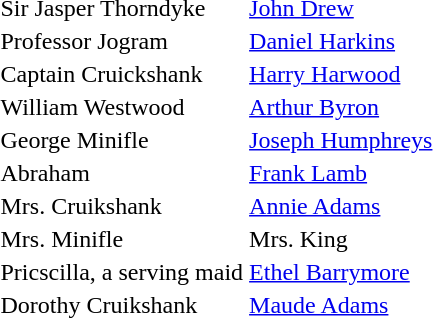<table>
<tr>
<td>Sir Jasper Thorndyke</td>
<td><a href='#'>John Drew</a></td>
</tr>
<tr>
<td>Professor Jogram</td>
<td><a href='#'>Daniel Harkins</a></td>
</tr>
<tr>
<td>Captain Cruickshank</td>
<td><a href='#'>Harry Harwood</a></td>
</tr>
<tr>
<td>William Westwood</td>
<td><a href='#'>Arthur Byron</a></td>
</tr>
<tr>
<td>George Minifle</td>
<td><a href='#'>Joseph Humphreys</a></td>
</tr>
<tr>
<td>Abraham</td>
<td><a href='#'>Frank Lamb</a></td>
</tr>
<tr>
<td>Mrs. Cruikshank</td>
<td><a href='#'>Annie Adams</a></td>
</tr>
<tr>
<td>Mrs. Minifle</td>
<td>Mrs. King</td>
</tr>
<tr>
<td>Pricscilla, a serving maid</td>
<td><a href='#'>Ethel Barrymore</a></td>
</tr>
<tr>
<td>Dorothy Cruikshank</td>
<td><a href='#'>Maude Adams</a></td>
</tr>
</table>
